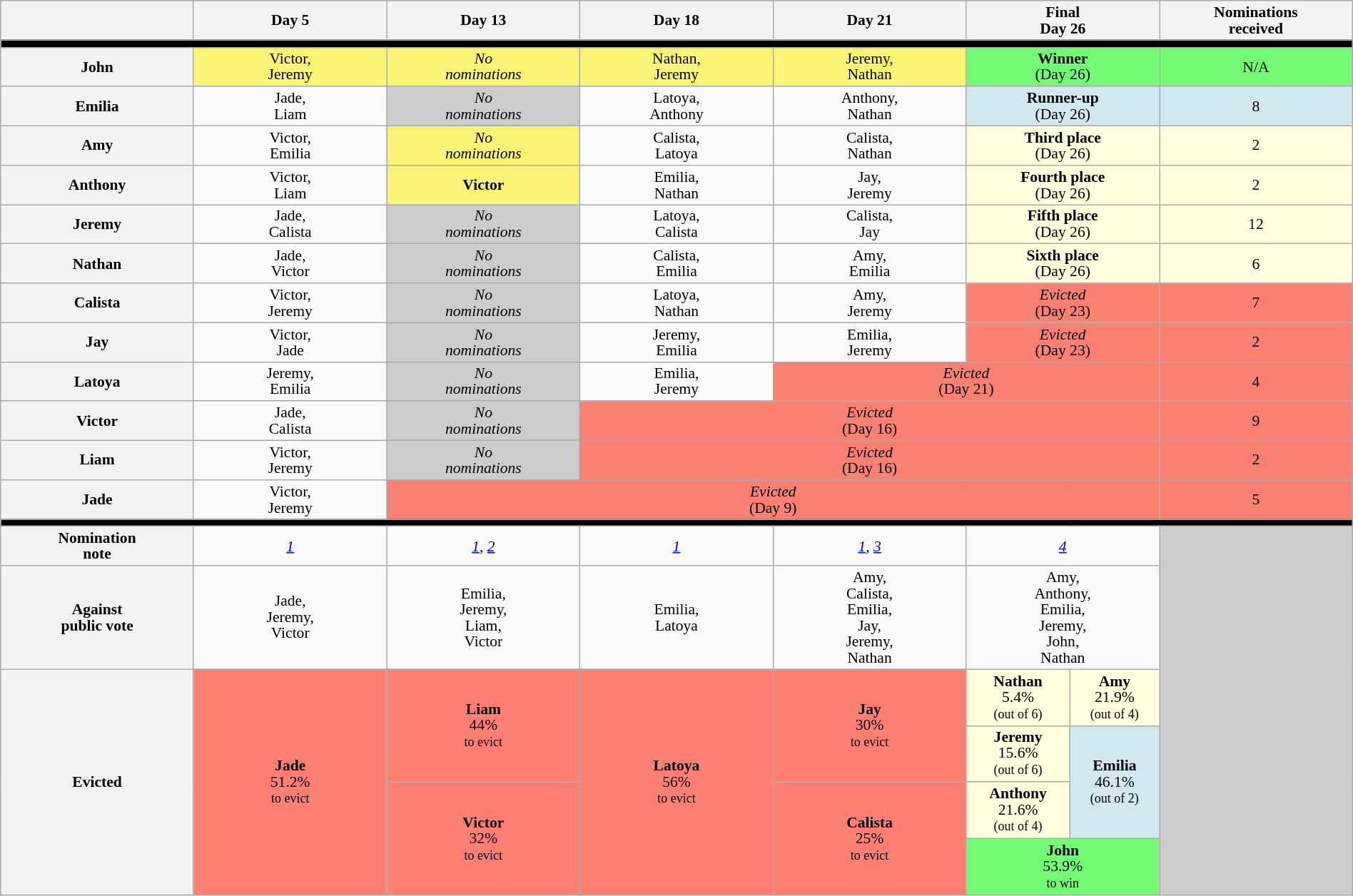<table class="wikitable" style="text-align:center; font-size:90%; width:100%; line-height:15px;">
<tr>
<th style="width:14%"> </th>
<th style="width:14%">Day 5</th>
<th style="width:14%">Day 13</th>
<th style="width:14%">Day 18</th>
<th style="width:14%">Day 21</th>
<th style="width:14%" colspan=2>Final<br>Day 26</th>
<th style="width:14%">Nominations<br>received</th>
</tr>
<tr>
<th style=background:black colspan=8></th>
</tr>
<tr>
<th>John</th>
<td style="background:#FBF373; text-align:center">Victor, <br> Jeremy</td>
<td style="background:#FBF373;"><em>No<br>nominations</em></td>
<td style="background:#FBF373; text-align:center">Nathan, <br> Jeremy</td>
<td style="background:#FBF373; text-align:center">Jeremy, <br> Nathan</td>
<td colspan=2 style="background:#73FB76;"><strong>Winner</strong><br>(Day 26)</td>
<td style="background:#73FB76; text-align:center">N/A</td>
</tr>
<tr>
<th>Emilia</th>
<td>Jade, <br> Liam</td>
<td style="background:#CCC;"><em>No <br> nominations</em></td>
<td>Latoya, <br> Anthony</td>
<td>Anthony, <br> Nathan</td>
<td colspan=2 style="background:#D1E8EF;"><strong>Runner-up</strong><br>(Day 26)</td>
<td style="background:#D1E8EF; text-align:center">8</td>
</tr>
<tr>
<th>Amy</th>
<td>Victor, <br> Emilia</td>
<td style="background:#FBF373;"><em>No<br>nominations</em></td>
<td>Calista, <br> Latoya</td>
<td>Calista, <br> Nathan</td>
<td colspan=2 style="background:#ffffdd;"><strong>Third place</strong><br>(Day 26)</td>
<td style="background:#ffffdd; text-align:center">2</td>
</tr>
<tr>
<th>Anthony</th>
<td>Victor, <br> Liam</td>
<td style="background:#FBF373;"><strong>Victor</strong></td>
<td>Emilia, <br> Nathan</td>
<td>Jay, <br> Jeremy</td>
<td colspan=2 style="background:#ffffdd;"><strong>Fourth place</strong><br>(Day 26)</td>
<td style="background:#ffffdd; text-align:center">2</td>
</tr>
<tr>
<th>Jeremy</th>
<td>Jade, <br> Calista</td>
<td style="background:#CCC;"><em>No <br> nominations</em></td>
<td>Latoya, <br> Calista</td>
<td>Calista, <br> Jay</td>
<td colspan=2 style="background:#ffffdd;"><strong>Fifth place</strong><br>(Day 26)</td>
<td style="background:#ffffdd; text-align:center">12</td>
</tr>
<tr>
<th>Nathan</th>
<td>Jade, <br> Victor</td>
<td style="background:#CCC;"><em>No <br> nominations</em></td>
<td>Calista, <br> Emilia</td>
<td>Amy, <br> Emilia</td>
<td colspan=2 style="background:#ffffdd;"><strong>Sixth place</strong><br>(Day 26)</td>
<td style="background:#ffffdd; text-align:center">6</td>
</tr>
<tr>
<th>Calista</th>
<td>Victor, <br> Jeremy</td>
<td style="background:#CCC;"><em>No <br> nominations</em></td>
<td>Latoya, <br> Nathan</td>
<td>Amy, <br> Jeremy</td>
<td style="background:salmon; text-align:center;" colspan="2"><em>Evicted</em><br>(Day 23)</td>
<td style="background:salmon; text-align:center;">7</td>
</tr>
<tr>
<th>Jay</th>
<td>Victor, <br> Jade</td>
<td style="background:#CCC;"><em>No <br> nominations</em></td>
<td>Jeremy, <br> Emilia</td>
<td>Emilia, <br> Jeremy</td>
<td style="background:salmon; text-align:center;" colspan="2"><em>Evicted</em><br>(Day 23)</td>
<td style="background:salmon; text-align:center;">2</td>
</tr>
<tr>
<th>Latoya</th>
<td>Jeremy, <br> Emilia</td>
<td style="background:#CCC;"><em>No <br> nominations</em></td>
<td>Emilia, <br> Jeremy</td>
<td style="background:salmon; text-align:center;" colspan="3"><em>Evicted</em><br>(Day 21)</td>
<td style="background:salmon; text-align:center;">4</td>
</tr>
<tr>
<th>Victor</th>
<td>Jade, <br> Calista</td>
<td style="background:#CCC;"><em>No <br> nominations</em></td>
<td style="background:salmon; text-align:center;" colspan="4"><em>Evicted</em><br>(Day 16)</td>
<td style="background:salmon; text-align:center;">9</td>
</tr>
<tr>
<th>Liam</th>
<td>Victor, <br> Jeremy</td>
<td style="background:#CCC;"><em>No <br> nominations</em></td>
<td style="background:salmon; text-align:center;" colspan="4"><em>Evicted</em><br>(Day 16)</td>
<td style="background:salmon; text-align:center;">2</td>
</tr>
<tr>
<th>Jade</th>
<td>Victor, <br> Jeremy</td>
<td style="background:salmon; text-align:center;" colspan="5"><em>Evicted</em><br>(Day 9)</td>
<td style="background:salmon; text-align:center;">5</td>
</tr>
<tr>
<th style=background:black colspan=8></th>
</tr>
<tr>
<th>Nomination<br>note</th>
<td><cite> <a href='#'>1</a></cite></td>
<td><cite> <a href='#'>1</a></cite>, <cite> <a href='#'>2</a></cite></td>
<td><cite> <a href='#'>1</a></cite></td>
<td><cite> <a href='#'>1</a></cite>, <cite> <a href='#'>3</a></cite></td>
<td colspan=2><cite> <a href='#'>4</a></cite></td>
<td rowspan="7" style="background:#ccc;"></td>
</tr>
<tr>
<th>Against<br>public vote</th>
<td>Jade, <br> Jeremy, <br>Victor</td>
<td>Emilia, <br> Jeremy, <br> Liam, <br> Victor</td>
<td>Emilia, <br> Latoya</td>
<td>Amy, <br> Calista, <br> Emilia, <br> Jay, <br> Jeremy, <br> Nathan</td>
<td colspan=2>Amy, <br> Anthony, <br> Emilia, <br> Jeremy, <br> John, <br> Nathan</td>
</tr>
<tr>
<th rowspan=5>Evicted</th>
<td style="background:#FF8072" rowspan=5><strong>Jade</strong><br>51.2%<br><small>to evict</small></td>
<td style="background:#FF8072" rowspan=3><strong>Liam</strong><br>44%<br><small>to evict</small></td>
<td style="background:#FF8072" rowspan=5><strong>Latoya</strong><br>56%<br><small>to evict</small></td>
<td style="background:#FF8072" rowspan=3><strong>Jay</strong><br>30%<br><small>to evict</small></td>
<td style="background:#ffffdd;"><strong>Nathan</strong><br>5.4%<br><small>(out of 6)</small></td>
<td style="background:#ffffdd" rowspan=2><strong>Amy</strong><br>21.9%<br><small>(out of 4)</small></td>
</tr>
<tr>
<td style="background:#ffffdd" rowspan=2><strong>Jeremy</strong><br>15.6%<br><small>(out of 6)</small></td>
</tr>
<tr>
<td style="background:#D1E8EF" rowspan=2><strong>Emilia</strong><br>46.1%<br><small>(out of 2)</small></td>
</tr>
<tr>
<td style="background:#FF8072" rowspan=2><strong>Victor</strong><br>32%<br><small>to evict</small></td>
<td style="background:#FF8072" rowspan=2><strong>Calista</strong><br>25%<br><small>to evict</small></td>
<td style="background:#ffffdd;"><strong>Anthony</strong><br>21.6%<br><small>(out of 4)</small></td>
</tr>
<tr>
<td style="background:#73FB76" colspan=2><strong>John</strong><br>53.9%<br><small>to win</small></td>
</tr>
</table>
